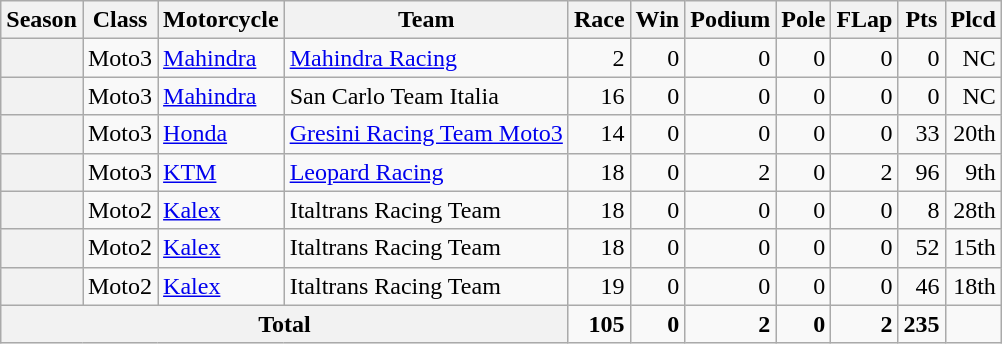<table class="wikitable" style=text-align:right;">
<tr>
<th>Season</th>
<th>Class</th>
<th>Motorcycle</th>
<th>Team</th>
<th>Race</th>
<th>Win</th>
<th>Podium</th>
<th>Pole</th>
<th>FLap</th>
<th>Pts</th>
<th>Plcd</th>
</tr>
<tr>
<th></th>
<td>Moto3</td>
<td style="text-align:left;"><a href='#'>Mahindra</a></td>
<td style="text-align:left;"><a href='#'>Mahindra Racing</a></td>
<td>2</td>
<td>0</td>
<td>0</td>
<td>0</td>
<td>0</td>
<td>0</td>
<td>NC</td>
</tr>
<tr>
<th></th>
<td>Moto3</td>
<td style="text-align:left;"><a href='#'>Mahindra</a></td>
<td style="text-align:left;">San Carlo Team Italia</td>
<td>16</td>
<td>0</td>
<td>0</td>
<td>0</td>
<td>0</td>
<td>0</td>
<td>NC</td>
</tr>
<tr>
<th></th>
<td>Moto3</td>
<td style="text-align:left;"><a href='#'>Honda</a></td>
<td style="text-align:left;"><a href='#'>Gresini Racing Team Moto3</a></td>
<td>14</td>
<td>0</td>
<td>0</td>
<td>0</td>
<td>0</td>
<td>33</td>
<td>20th</td>
</tr>
<tr>
<th></th>
<td>Moto3</td>
<td style="text-align:left;"><a href='#'>KTM</a></td>
<td style="text-align:left;"><a href='#'>Leopard Racing</a></td>
<td>18</td>
<td>0</td>
<td>2</td>
<td>0</td>
<td>2</td>
<td>96</td>
<td>9th</td>
</tr>
<tr>
<th></th>
<td>Moto2</td>
<td style="text-align:left;"><a href='#'>Kalex</a></td>
<td style="text-align:left;">Italtrans Racing Team</td>
<td>18</td>
<td>0</td>
<td>0</td>
<td>0</td>
<td>0</td>
<td>8</td>
<td>28th</td>
</tr>
<tr>
<th></th>
<td>Moto2</td>
<td style="text-align:left;"><a href='#'>Kalex</a></td>
<td style="text-align:left;">Italtrans Racing Team</td>
<td>18</td>
<td>0</td>
<td>0</td>
<td>0</td>
<td>0</td>
<td>52</td>
<td>15th</td>
</tr>
<tr>
<th></th>
<td>Moto2</td>
<td style="text-align:left;"><a href='#'>Kalex</a></td>
<td style="text-align:left;">Italtrans Racing Team</td>
<td>19</td>
<td>0</td>
<td>0</td>
<td>0</td>
<td>0</td>
<td>46</td>
<td>18th</td>
</tr>
<tr>
<th colspan="4">Total</th>
<td><strong>105</strong></td>
<td><strong>0</strong></td>
<td><strong>2</strong></td>
<td><strong>0</strong></td>
<td><strong>2</strong></td>
<td><strong>235</strong></td>
<td></td>
</tr>
</table>
